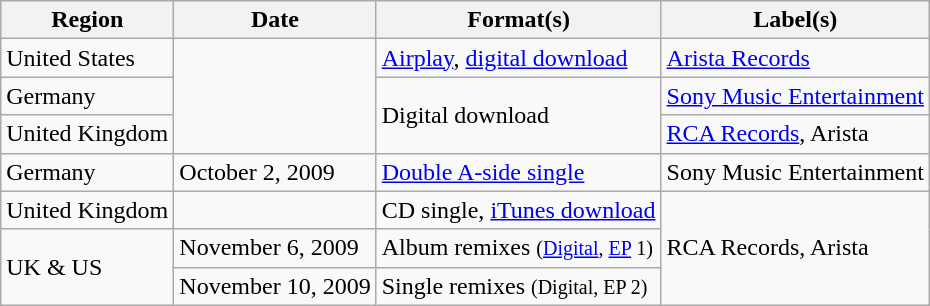<table class="wikitable">
<tr>
<th>Region</th>
<th>Date</th>
<th>Format(s)</th>
<th>Label(s)</th>
</tr>
<tr>
<td>United States</td>
<td rowspan="3"></td>
<td><a href='#'>Airplay</a>, <a href='#'>digital download</a></td>
<td><a href='#'>Arista Records</a></td>
</tr>
<tr>
<td>Germany</td>
<td rowspan="2">Digital download</td>
<td><a href='#'>Sony Music Entertainment</a></td>
</tr>
<tr>
<td>United Kingdom</td>
<td><a href='#'>RCA Records</a>, Arista</td>
</tr>
<tr>
<td>Germany</td>
<td>October 2, 2009</td>
<td><a href='#'>Double A-side single</a></td>
<td>Sony Music Entertainment</td>
</tr>
<tr>
<td>United Kingdom</td>
<td></td>
<td>CD single, <a href='#'>iTunes download</a></td>
<td rowspan="3">RCA Records, Arista</td>
</tr>
<tr>
<td rowspan="2">UK & US</td>
<td>November 6, 2009</td>
<td>Album remixes <small>(<a href='#'>Digital</a>, <a href='#'>EP</a> 1)</small></td>
</tr>
<tr>
<td>November 10, 2009</td>
<td>Single remixes <small>(Digital, EP 2)</small></td>
</tr>
</table>
